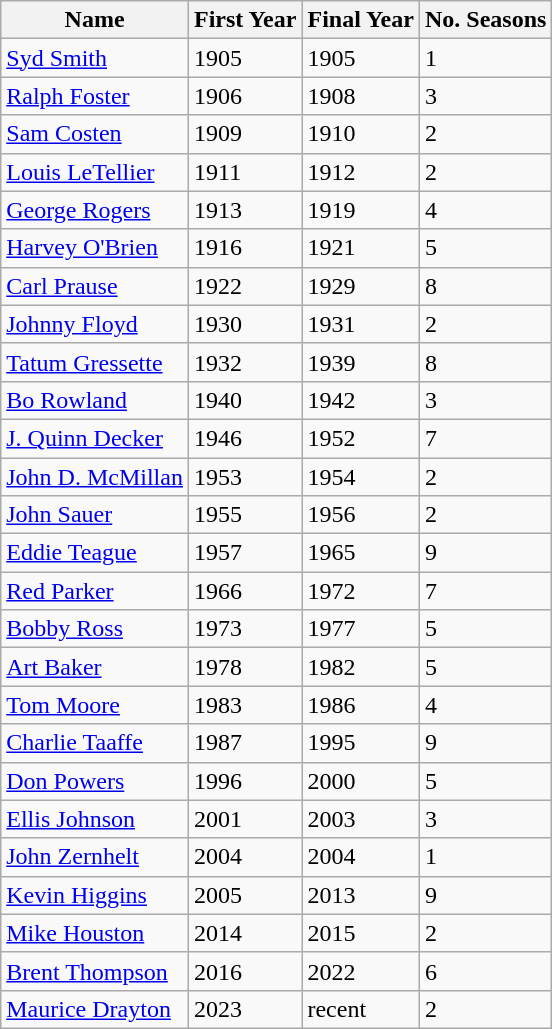<table class="wikitable sortable">
<tr>
<th>Name</th>
<th>First Year</th>
<th>Final Year</th>
<th>No. Seasons</th>
</tr>
<tr>
<td><a href='#'>Syd Smith</a></td>
<td>1905</td>
<td>1905</td>
<td>1</td>
</tr>
<tr>
<td><a href='#'>Ralph Foster</a></td>
<td>1906</td>
<td>1908</td>
<td>3</td>
</tr>
<tr>
<td><a href='#'>Sam Costen</a></td>
<td>1909</td>
<td>1910</td>
<td>2</td>
</tr>
<tr>
<td><a href='#'>Louis LeTellier</a></td>
<td>1911</td>
<td>1912</td>
<td>2</td>
</tr>
<tr>
<td><a href='#'>George Rogers</a></td>
<td>1913</td>
<td>1919</td>
<td>4</td>
</tr>
<tr>
<td><a href='#'>Harvey O'Brien</a></td>
<td>1916</td>
<td>1921</td>
<td>5</td>
</tr>
<tr>
<td><a href='#'>Carl Prause</a></td>
<td>1922</td>
<td>1929</td>
<td>8</td>
</tr>
<tr>
<td><a href='#'>Johnny Floyd</a></td>
<td>1930</td>
<td>1931</td>
<td>2</td>
</tr>
<tr>
<td><a href='#'>Tatum Gressette</a></td>
<td>1932</td>
<td>1939</td>
<td>8</td>
</tr>
<tr>
<td><a href='#'>Bo Rowland</a></td>
<td>1940</td>
<td>1942</td>
<td>3</td>
</tr>
<tr>
<td><a href='#'>J. Quinn Decker</a></td>
<td>1946</td>
<td>1952</td>
<td>7</td>
</tr>
<tr>
<td><a href='#'>John D. McMillan</a></td>
<td>1953</td>
<td>1954</td>
<td>2</td>
</tr>
<tr>
<td><a href='#'>John Sauer</a></td>
<td>1955</td>
<td>1956</td>
<td>2</td>
</tr>
<tr>
<td><a href='#'>Eddie Teague</a></td>
<td>1957</td>
<td>1965</td>
<td>9</td>
</tr>
<tr>
<td><a href='#'>Red Parker</a></td>
<td>1966</td>
<td>1972</td>
<td>7</td>
</tr>
<tr>
<td><a href='#'>Bobby Ross</a></td>
<td>1973</td>
<td>1977</td>
<td>5</td>
</tr>
<tr>
<td><a href='#'>Art Baker</a></td>
<td>1978</td>
<td>1982</td>
<td>5</td>
</tr>
<tr>
<td><a href='#'>Tom Moore</a></td>
<td>1983</td>
<td>1986</td>
<td>4</td>
</tr>
<tr>
<td><a href='#'>Charlie Taaffe</a></td>
<td>1987</td>
<td>1995</td>
<td>9</td>
</tr>
<tr>
<td><a href='#'>Don Powers</a></td>
<td>1996</td>
<td>2000</td>
<td>5</td>
</tr>
<tr>
<td><a href='#'>Ellis Johnson</a></td>
<td>2001</td>
<td>2003</td>
<td>3</td>
</tr>
<tr>
<td><a href='#'>John Zernhelt</a></td>
<td>2004</td>
<td>2004</td>
<td>1</td>
</tr>
<tr>
<td><a href='#'>Kevin Higgins</a></td>
<td>2005</td>
<td>2013</td>
<td>9</td>
</tr>
<tr>
<td><a href='#'>Mike Houston</a></td>
<td>2014</td>
<td>2015</td>
<td>2</td>
</tr>
<tr>
<td><a href='#'>Brent Thompson</a></td>
<td>2016</td>
<td>2022</td>
<td>6</td>
</tr>
<tr>
<td><a href='#'>Maurice Drayton</a></td>
<td>2023</td>
<td>recent</td>
<td>2</td>
</tr>
</table>
